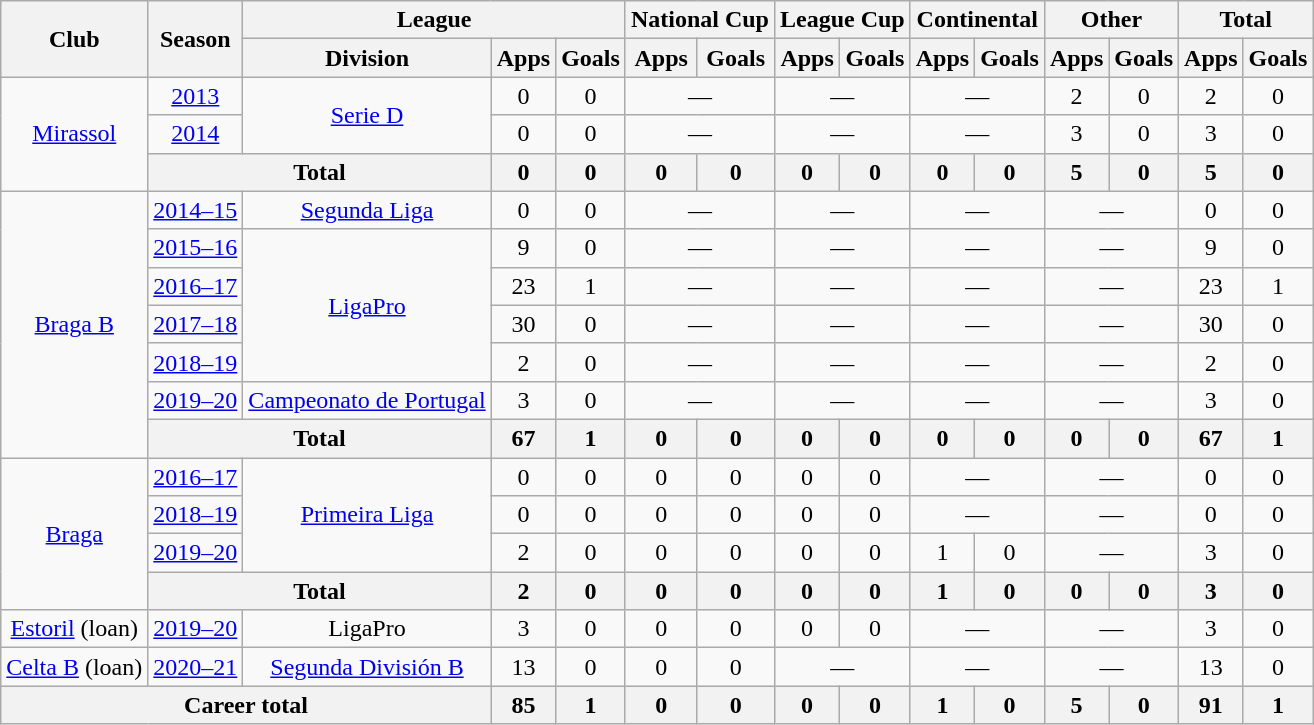<table class="wikitable" style="text-align:center">
<tr>
<th rowspan="2">Club</th>
<th rowspan="2">Season</th>
<th colspan="3">League</th>
<th colspan="2">National Cup</th>
<th colspan="2">League Cup</th>
<th colspan="2">Continental</th>
<th colspan="2">Other</th>
<th colspan="2">Total</th>
</tr>
<tr>
<th>Division</th>
<th>Apps</th>
<th>Goals</th>
<th>Apps</th>
<th>Goals</th>
<th>Apps</th>
<th>Goals</th>
<th>Apps</th>
<th>Goals</th>
<th>Apps</th>
<th>Goals</th>
<th>Apps</th>
<th>Goals</th>
</tr>
<tr>
<td rowspan="3"><a href='#'>Mirassol</a></td>
<td><a href='#'>2013</a></td>
<td rowspan="2"><a href='#'>Serie D</a></td>
<td>0</td>
<td>0</td>
<td colspan="2">—</td>
<td colspan="2">—</td>
<td colspan="2">—</td>
<td>2</td>
<td>0</td>
<td>2</td>
<td>0</td>
</tr>
<tr>
<td><a href='#'>2014</a></td>
<td>0</td>
<td>0</td>
<td colspan="2">—</td>
<td colspan="2">—</td>
<td colspan="2">—</td>
<td>3</td>
<td>0</td>
<td>3</td>
<td>0</td>
</tr>
<tr>
<th colspan="2">Total</th>
<th>0</th>
<th>0</th>
<th>0</th>
<th>0</th>
<th>0</th>
<th>0</th>
<th>0</th>
<th>0</th>
<th>5</th>
<th>0</th>
<th>5</th>
<th>0</th>
</tr>
<tr>
<td rowspan="7"><a href='#'>Braga B</a></td>
<td><a href='#'>2014–15</a></td>
<td><a href='#'>Segunda Liga</a></td>
<td>0</td>
<td>0</td>
<td colspan="2">—</td>
<td colspan="2">—</td>
<td colspan="2">—</td>
<td colspan="2">—</td>
<td>0</td>
<td>0</td>
</tr>
<tr>
<td><a href='#'>2015–16</a></td>
<td rowspan="4"><a href='#'>LigaPro</a></td>
<td>9</td>
<td>0</td>
<td colspan="2">—</td>
<td colspan="2">—</td>
<td colspan="2">—</td>
<td colspan="2">—</td>
<td>9</td>
<td>0</td>
</tr>
<tr>
<td><a href='#'>2016–17</a></td>
<td>23</td>
<td>1</td>
<td colspan="2">—</td>
<td colspan="2">—</td>
<td colspan="2">—</td>
<td colspan="2">—</td>
<td>23</td>
<td>1</td>
</tr>
<tr>
<td><a href='#'>2017–18</a></td>
<td>30</td>
<td>0</td>
<td colspan="2">—</td>
<td colspan="2">—</td>
<td colspan="2">—</td>
<td colspan="2">—</td>
<td>30</td>
<td>0</td>
</tr>
<tr>
<td><a href='#'>2018–19</a></td>
<td>2</td>
<td>0</td>
<td colspan="2">—</td>
<td colspan="2">—</td>
<td colspan="2">—</td>
<td colspan="2">—</td>
<td>2</td>
<td>0</td>
</tr>
<tr>
<td><a href='#'>2019–20</a></td>
<td><a href='#'>Campeonato de Portugal</a></td>
<td>3</td>
<td>0</td>
<td colspan="2">—</td>
<td colspan="2">—</td>
<td colspan="2">—</td>
<td colspan="2">—</td>
<td>3</td>
<td>0</td>
</tr>
<tr>
<th colspan="2">Total</th>
<th>67</th>
<th>1</th>
<th>0</th>
<th>0</th>
<th>0</th>
<th>0</th>
<th>0</th>
<th>0</th>
<th>0</th>
<th>0</th>
<th>67</th>
<th>1</th>
</tr>
<tr>
<td rowspan="4"><a href='#'>Braga</a></td>
<td><a href='#'>2016–17</a></td>
<td rowspan="3"><a href='#'>Primeira Liga</a></td>
<td>0</td>
<td>0</td>
<td>0</td>
<td>0</td>
<td>0</td>
<td>0</td>
<td colspan="2">—</td>
<td colspan="2">—</td>
<td>0</td>
<td>0</td>
</tr>
<tr>
<td><a href='#'>2018–19</a></td>
<td>0</td>
<td>0</td>
<td>0</td>
<td>0</td>
<td>0</td>
<td>0</td>
<td colspan="2">—</td>
<td colspan="2">—</td>
<td>0</td>
<td>0</td>
</tr>
<tr>
<td><a href='#'>2019–20</a></td>
<td>2</td>
<td>0</td>
<td>0</td>
<td>0</td>
<td>0</td>
<td>0</td>
<td>1</td>
<td>0</td>
<td colspan="2">—</td>
<td>3</td>
<td>0</td>
</tr>
<tr>
<th colspan="2">Total</th>
<th>2</th>
<th>0</th>
<th>0</th>
<th>0</th>
<th>0</th>
<th>0</th>
<th>1</th>
<th>0</th>
<th>0</th>
<th>0</th>
<th>3</th>
<th>0</th>
</tr>
<tr>
<td><a href='#'>Estoril</a> (loan)</td>
<td><a href='#'>2019–20</a></td>
<td>LigaPro</td>
<td>3</td>
<td>0</td>
<td>0</td>
<td>0</td>
<td>0</td>
<td>0</td>
<td colspan="2">—</td>
<td colspan="2">—</td>
<td>3</td>
<td>0</td>
</tr>
<tr>
<td><a href='#'>Celta B</a> (loan)</td>
<td><a href='#'>2020–21</a></td>
<td><a href='#'>Segunda División B</a></td>
<td>13</td>
<td>0</td>
<td>0</td>
<td>0</td>
<td colspan="2">—</td>
<td colspan="2">—</td>
<td colspan="2">—</td>
<td>13</td>
<td>0</td>
</tr>
<tr>
<th colspan="3">Career total</th>
<th>85</th>
<th>1</th>
<th>0</th>
<th>0</th>
<th>0</th>
<th>0</th>
<th>1</th>
<th>0</th>
<th>5</th>
<th>0</th>
<th>91</th>
<th>1</th>
</tr>
</table>
